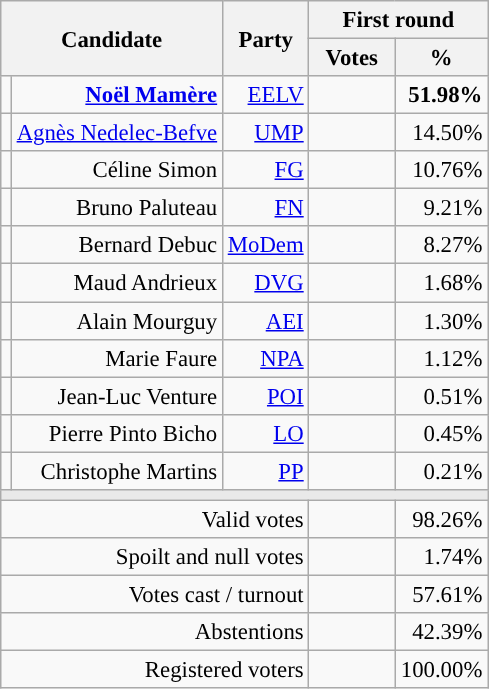<table class="wikitable" style="text-align:right;font-size:95%;">
<tr>
<th rowspan=2 colspan=2>Candidate</th>
<th rowspan=2 colspan=1>Party</th>
<th colspan=2>First round</th>
</tr>
<tr>
<th style="width:50px;">Votes</th>
<th style="width:55px;">%</th>
</tr>
<tr>
<td style="color:inherit;background-color:"></td>
<td><strong><a href='#'>Noël Mamère</a></strong></td>
<td><a href='#'>EELV</a></td>
<td><strong></strong></td>
<td><strong>51.98%</strong></td>
</tr>
<tr>
<td style="color:inherit;background-color:"></td>
<td><a href='#'>Agnès Nedelec-Befve</a></td>
<td><a href='#'>UMP</a></td>
<td></td>
<td>14.50%</td>
</tr>
<tr>
<td style="color:inherit;background-color:"></td>
<td>Céline Simon</td>
<td><a href='#'>FG</a></td>
<td></td>
<td>10.76%</td>
</tr>
<tr>
<td style="color:inherit;background-color:"></td>
<td>Bruno Paluteau</td>
<td><a href='#'>FN</a></td>
<td></td>
<td>9.21%</td>
</tr>
<tr>
<td style="color:inherit;background-color:"></td>
<td>Bernard Debuc</td>
<td><a href='#'>MoDem</a></td>
<td></td>
<td>8.27%</td>
</tr>
<tr>
<td style="color:inherit;background-color:"></td>
<td>Maud Andrieux</td>
<td><a href='#'>DVG</a> </td>
<td></td>
<td>1.68%</td>
</tr>
<tr>
<td style="color:inherit;background-color:"></td>
<td>Alain Mourguy</td>
<td><a href='#'>AEI</a></td>
<td></td>
<td>1.30%</td>
</tr>
<tr>
<td style="color:inherit;background-color:"></td>
<td>Marie Faure</td>
<td><a href='#'>NPA</a></td>
<td></td>
<td>1.12%</td>
</tr>
<tr>
<td style="color:inherit;background-color:"></td>
<td>Jean-Luc Venture</td>
<td><a href='#'>POI</a></td>
<td></td>
<td>0.51%</td>
</tr>
<tr>
<td style="color:inherit;background-color:"></td>
<td>Pierre Pinto Bicho</td>
<td><a href='#'>LO</a></td>
<td></td>
<td>0.45%</td>
</tr>
<tr>
<td style="color:inherit;background-color:"></td>
<td>Christophe Martins</td>
<td><a href='#'>PP</a></td>
<td></td>
<td>0.21%</td>
</tr>
<tr>
<td colspan=5 style="background-color:#E9E9E9;"></td>
</tr>
<tr>
<td colspan=3>Valid votes</td>
<td></td>
<td>98.26%</td>
</tr>
<tr>
<td colspan=3>Spoilt and null votes</td>
<td></td>
<td>1.74%</td>
</tr>
<tr>
<td colspan=3>Votes cast / turnout</td>
<td></td>
<td>57.61%</td>
</tr>
<tr>
<td colspan=3>Abstentions</td>
<td></td>
<td>42.39%</td>
</tr>
<tr>
<td colspan=3>Registered voters</td>
<td></td>
<td>100.00%</td>
</tr>
</table>
